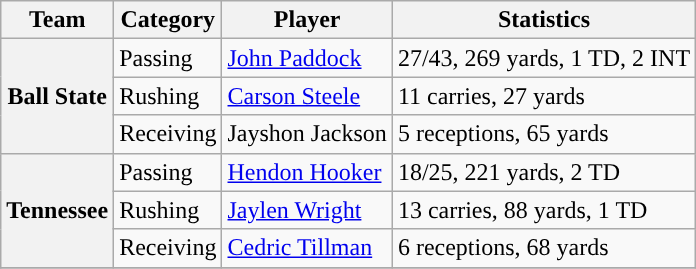<table class="wikitable" style="float: left;">
<tr>
<th>Team</th>
<th>Category</th>
<th>Player</th>
<th>Statistics</th>
</tr>
<tr>
<th rowspan=3>Ball State</th>
<td>Passing</td>
<td><a href='#'>John Paddock</a></td>
<td>27/43, 269 yards, 1 TD, 2 INT</td>
</tr>
<tr>
<td>Rushing</td>
<td><a href='#'>Carson Steele</a></td>
<td>11 carries, 27 yards</td>
</tr>
<tr>
<td>Receiving</td>
<td>Jayshon Jackson</td>
<td>5 receptions, 65 yards</td>
</tr>
<tr>
<th rowspan=3 style=>Tennessee</th>
<td>Passing</td>
<td><a href='#'>Hendon Hooker</a></td>
<td>18/25, 221 yards, 2 TD</td>
</tr>
<tr>
<td>Rushing</td>
<td><a href='#'>Jaylen Wright</a></td>
<td>13 carries, 88 yards, 1 TD</td>
</tr>
<tr>
<td>Receiving</td>
<td><a href='#'>Cedric Tillman</a></td>
<td>6 receptions, 68 yards</td>
</tr>
<tr>
</tr>
</table>
